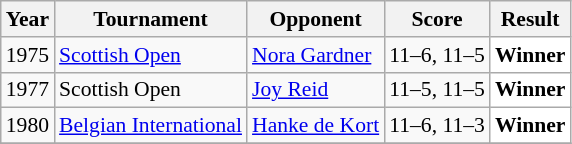<table class="sortable wikitable" style="font-size:90%;">
<tr>
<th>Year</th>
<th>Tournament</th>
<th>Opponent</th>
<th>Score</th>
<th>Result</th>
</tr>
<tr>
<td align="center">1975</td>
<td align="left"><a href='#'>Scottish Open</a></td>
<td align="left"> <a href='#'>Nora Gardner</a></td>
<td align="left">11–6, 11–5</td>
<td style="text-align:left; background:white"> <strong>Winner</strong></td>
</tr>
<tr>
<td align="center">1977</td>
<td align="left">Scottish Open</td>
<td align="left"> <a href='#'>Joy Reid</a></td>
<td align="left">11–5, 11–5</td>
<td style="text-align:left; background:white"> <strong>Winner</strong></td>
</tr>
<tr>
<td align="center">1980</td>
<td align="left"><a href='#'>Belgian International</a></td>
<td align="left"> <a href='#'>Hanke de Kort</a></td>
<td align="left">11–6, 11–3</td>
<td style="text-align:left; background:white"> <strong>Winner</strong></td>
</tr>
<tr>
</tr>
</table>
